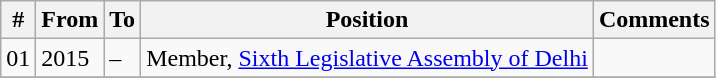<table class="wikitable sortable">
<tr>
<th>#</th>
<th>From</th>
<th>To</th>
<th>Position</th>
<th>Comments</th>
</tr>
<tr>
<td>01</td>
<td>2015</td>
<td>–</td>
<td>Member, <a href='#'>Sixth Legislative Assembly of Delhi</a></td>
<td></td>
</tr>
<tr>
</tr>
</table>
